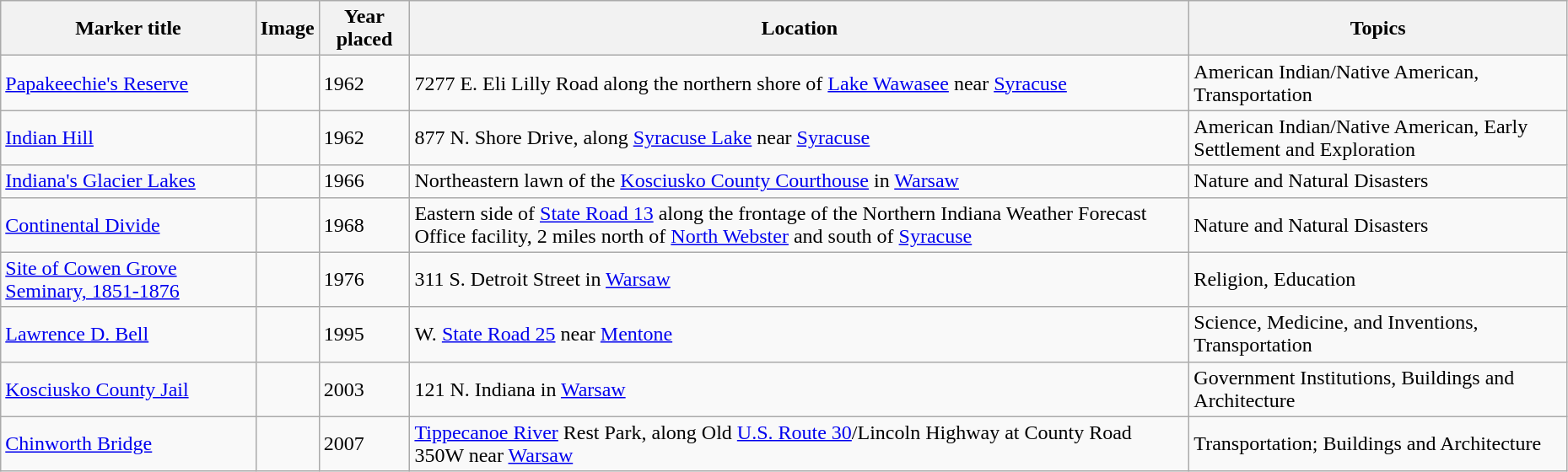<table class="wikitable sortable" style="width:98%">
<tr>
<th>Marker title</th>
<th class="unsortable">Image</th>
<th>Year placed</th>
<th>Location</th>
<th>Topics</th>
</tr>
<tr>
<td><a href='#'>Papakeechie's Reserve</a></td>
<td></td>
<td>1962</td>
<td>7277 E. Eli Lilly Road along the northern shore of <a href='#'>Lake Wawasee</a> near <a href='#'>Syracuse</a><br><small></small></td>
<td>American Indian/Native American, Transportation</td>
</tr>
<tr ->
<td><a href='#'>Indian Hill</a></td>
<td></td>
<td>1962</td>
<td>877 N. Shore Drive, along <a href='#'>Syracuse Lake</a> near <a href='#'>Syracuse</a><br><small></small></td>
<td>American Indian/Native American, Early Settlement and Exploration</td>
</tr>
<tr ->
<td><a href='#'>Indiana's Glacier Lakes</a></td>
<td></td>
<td>1966</td>
<td>Northeastern lawn of the <a href='#'>Kosciusko County Courthouse</a> in <a href='#'>Warsaw</a><br><small></small></td>
<td>Nature and Natural Disasters</td>
</tr>
<tr ->
<td><a href='#'>Continental Divide</a></td>
<td></td>
<td>1968</td>
<td>Eastern side of <a href='#'>State Road 13</a> along the frontage of the Northern Indiana Weather Forecast Office facility, 2 miles north of <a href='#'>North Webster</a> and south of <a href='#'>Syracuse</a><br><small></small></td>
<td>Nature and Natural Disasters</td>
</tr>
<tr ->
<td><a href='#'>Site of Cowen Grove Seminary, 1851-1876</a></td>
<td></td>
<td>1976</td>
<td>311 S. Detroit Street in <a href='#'>Warsaw</a><br><small></small></td>
<td>Religion, Education</td>
</tr>
<tr ->
<td><a href='#'>Lawrence D. Bell</a></td>
<td></td>
<td>1995</td>
<td>W. <a href='#'>State Road 25</a> near <a href='#'>Mentone</a><br><small></small></td>
<td>Science, Medicine, and Inventions, Transportation</td>
</tr>
<tr ->
<td><a href='#'>Kosciusko County Jail</a></td>
<td></td>
<td>2003</td>
<td>121 N. Indiana in <a href='#'>Warsaw</a><br><small></small></td>
<td>Government Institutions, Buildings and Architecture</td>
</tr>
<tr ->
<td><a href='#'>Chinworth Bridge</a></td>
<td></td>
<td>2007</td>
<td><a href='#'>Tippecanoe River</a> Rest Park, along Old <a href='#'>U.S. Route 30</a>/Lincoln Highway at County Road 350W near <a href='#'>Warsaw</a><br><small></small></td>
<td>Transportation; Buildings and Architecture</td>
</tr>
</table>
